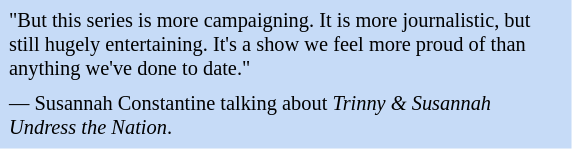<table class="toccolours" style="float: right; margin-left: 1em; margin-right: 2em; font-size: 85%; background:#c6dbf7; color:black; width:28em; max-width: 40%;" cellspacing="5">
<tr>
<td style="text-align: left;">"But this series is more campaigning. It is more journalistic, but still hugely entertaining. It's a show we feel more proud of than anything we've done to date."</td>
</tr>
<tr>
<td style="text-align: left;">— Susannah Constantine talking about <em>Trinny & Susannah Undress the Nation</em>.</td>
</tr>
</table>
